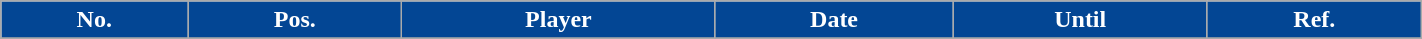<table class="wikitable" style="text-align:center;width:75%;">
<tr>
<th style=background:#034694;color:#FFFFFF>No.</th>
<th style=background:#034694;color:#FFFFFF>Pos.</th>
<th style=background:#034694;color:#FFFFFF>Player</th>
<th style=background:#034694;color:#FFFFFF>Date</th>
<th style=background:#034694;color:#FFFFFF>Until</th>
<th style=background:#034694;color:#FFFFFF>Ref.</th>
</tr>
<tr>
</tr>
</table>
